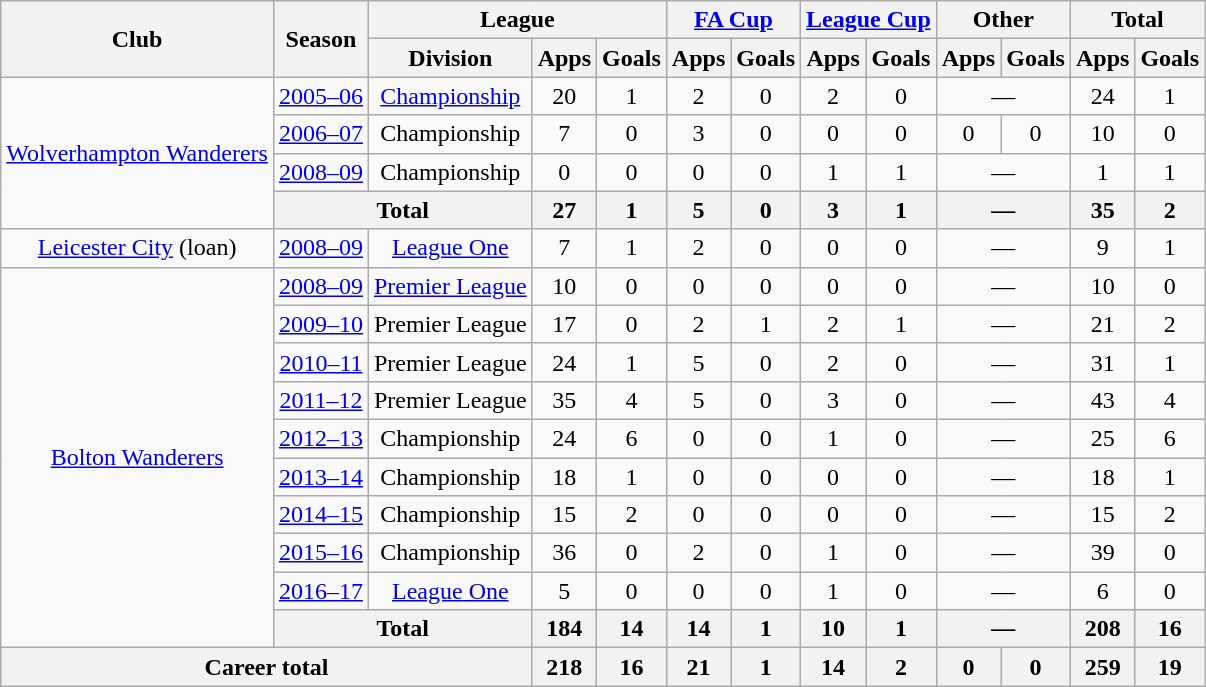<table class="wikitable" style="text-align:center">
<tr>
<th rowspan="2">Club</th>
<th rowspan="2">Season</th>
<th colspan="3">League</th>
<th colspan="2"><a href='#'>FA Cup</a></th>
<th colspan="2"><a href='#'>League Cup</a></th>
<th colspan="2">Other</th>
<th colspan="2">Total</th>
</tr>
<tr>
<th>Division</th>
<th>Apps</th>
<th>Goals</th>
<th>Apps</th>
<th>Goals</th>
<th>Apps</th>
<th>Goals</th>
<th>Apps</th>
<th>Goals</th>
<th>Apps</th>
<th>Goals</th>
</tr>
<tr>
<td rowspan="4"><a href='#'>Wolverhampton Wanderers</a></td>
<td><a href='#'>2005–06</a></td>
<td><a href='#'>Championship</a></td>
<td>20</td>
<td>1</td>
<td>2</td>
<td>0</td>
<td>2</td>
<td>0</td>
<td colspan="2">—</td>
<td>24</td>
<td>1</td>
</tr>
<tr>
<td><a href='#'>2006–07</a></td>
<td>Championship</td>
<td>7</td>
<td>0</td>
<td>3</td>
<td>0</td>
<td>0</td>
<td>0</td>
<td>0</td>
<td>0</td>
<td>10</td>
<td>0</td>
</tr>
<tr>
<td><a href='#'>2008–09</a></td>
<td>Championship</td>
<td>0</td>
<td>0</td>
<td>0</td>
<td>0</td>
<td>1</td>
<td>1</td>
<td colspan="2">—</td>
<td>1</td>
<td>1</td>
</tr>
<tr>
<th colspan="2">Total</th>
<th>27</th>
<th>1</th>
<th>5</th>
<th>0</th>
<th>3</th>
<th>1</th>
<th colspan="2">—</th>
<th>35</th>
<th>2</th>
</tr>
<tr>
<td rowspan="1"><a href='#'>Leicester City</a> (loan)</td>
<td><a href='#'>2008–09</a></td>
<td><a href='#'>League One</a></td>
<td>7</td>
<td>1</td>
<td>2</td>
<td>0</td>
<td>0</td>
<td>0</td>
<td colspan="2">—</td>
<td>9</td>
<td>1</td>
</tr>
<tr>
<td rowspan="10"><a href='#'>Bolton Wanderers</a></td>
<td><a href='#'>2008–09</a></td>
<td><a href='#'>Premier League</a></td>
<td>10</td>
<td>0</td>
<td>0</td>
<td>0</td>
<td>0</td>
<td>0</td>
<td colspan="2">—</td>
<td>10</td>
<td>0</td>
</tr>
<tr>
<td><a href='#'>2009–10</a></td>
<td>Premier League</td>
<td>17</td>
<td>0</td>
<td>2</td>
<td>1</td>
<td>2</td>
<td>1</td>
<td colspan="2">—</td>
<td>21</td>
<td>2</td>
</tr>
<tr>
<td><a href='#'>2010–11</a></td>
<td>Premier League</td>
<td>24</td>
<td>1</td>
<td>5</td>
<td>0</td>
<td>2</td>
<td>0</td>
<td colspan="2">—</td>
<td>31</td>
<td>1</td>
</tr>
<tr>
<td><a href='#'>2011–12</a></td>
<td>Premier League</td>
<td>35</td>
<td>4</td>
<td>5</td>
<td>0</td>
<td>3</td>
<td>0</td>
<td colspan="2">—</td>
<td>43</td>
<td>4</td>
</tr>
<tr>
<td><a href='#'>2012–13</a></td>
<td>Championship</td>
<td>24</td>
<td>6</td>
<td>0</td>
<td>0</td>
<td>1</td>
<td>0</td>
<td colspan="2">—</td>
<td>25</td>
<td>6</td>
</tr>
<tr>
<td><a href='#'>2013–14</a></td>
<td>Championship</td>
<td>18</td>
<td>1</td>
<td>0</td>
<td>0</td>
<td>0</td>
<td>0</td>
<td colspan="2">—</td>
<td>18</td>
<td>1</td>
</tr>
<tr>
<td><a href='#'>2014–15</a></td>
<td>Championship</td>
<td>15</td>
<td>2</td>
<td>0</td>
<td>0</td>
<td>0</td>
<td>0</td>
<td colspan="2">—</td>
<td>15</td>
<td>2</td>
</tr>
<tr>
<td><a href='#'>2015–16</a></td>
<td>Championship</td>
<td>36</td>
<td>0</td>
<td>2</td>
<td>0</td>
<td>1</td>
<td>0</td>
<td colspan="2">—</td>
<td>39</td>
<td>0</td>
</tr>
<tr>
<td><a href='#'>2016–17</a></td>
<td><a href='#'>League One</a></td>
<td>5</td>
<td>0</td>
<td>0</td>
<td>0</td>
<td>1</td>
<td>0</td>
<td colspan="2">—</td>
<td>6</td>
<td>0</td>
</tr>
<tr>
<th colspan="2">Total</th>
<th>184</th>
<th>14</th>
<th>14</th>
<th>1</th>
<th>10</th>
<th>1</th>
<th colspan="2">—</th>
<th>208</th>
<th>16</th>
</tr>
<tr>
<th colspan="3">Career total</th>
<th>218</th>
<th>16</th>
<th>21</th>
<th>1</th>
<th>14</th>
<th>2</th>
<th>0</th>
<th>0</th>
<th>259</th>
<th>19</th>
</tr>
</table>
